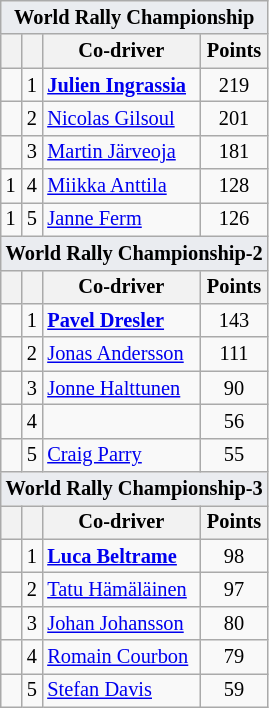<table class="wikitable" style="font-size: 85%;">
<tr>
<td style="background-color:#EAECF0; text-align:center" colspan="4"><strong>World Rally Championship</strong></td>
</tr>
<tr>
<th></th>
<th align="center"></th>
<th align="center">Co-driver</th>
<th align="center">Points</th>
</tr>
<tr>
<td align="left"></td>
<td align="center">1</td>
<td><strong> <a href='#'>Julien Ingrassia</a></strong></td>
<td align="center">219</td>
</tr>
<tr>
<td align="left"></td>
<td align="center">2</td>
<td> <a href='#'>Nicolas Gilsoul</a></td>
<td align="center">201</td>
</tr>
<tr>
<td align="left"></td>
<td align="center">3</td>
<td> <a href='#'>Martin Järveoja</a></td>
<td align="center">181</td>
</tr>
<tr>
<td align="left"> 1</td>
<td align="center">4</td>
<td> <a href='#'>Miikka Anttila</a></td>
<td align="center">128</td>
</tr>
<tr>
<td align="left"> 1</td>
<td align="center">5</td>
<td> <a href='#'>Janne Ferm</a></td>
<td align="center">126</td>
</tr>
<tr>
<td style="background-color:#EAECF0; text-align:center" colspan="4"><strong>World Rally Championship-2</strong></td>
</tr>
<tr>
<th></th>
<th align="center"></th>
<th align="center">Co-driver</th>
<th align="center">Points</th>
</tr>
<tr>
<td align="left"></td>
<td align="center">1</td>
<td><strong> <a href='#'>Pavel Dresler</a></strong></td>
<td align="center">143</td>
</tr>
<tr>
<td align="left"></td>
<td align="center">2</td>
<td> <a href='#'>Jonas Andersson</a></td>
<td align="center">111</td>
</tr>
<tr>
<td align="left"></td>
<td align="center">3</td>
<td> <a href='#'>Jonne Halttunen</a></td>
<td align="center">90</td>
</tr>
<tr>
<td align="left"></td>
<td align="center">4</td>
<td></td>
<td align="center">56</td>
</tr>
<tr>
<td align="left"></td>
<td align="center">5</td>
<td> <a href='#'>Craig Parry</a></td>
<td align="center">55</td>
</tr>
<tr>
<td style="background-color:#EAECF0; text-align:center" colspan="4"><strong>World Rally Championship-3</strong></td>
</tr>
<tr>
<th></th>
<th align="center"></th>
<th align="center">Co-driver</th>
<th align="center">Points</th>
</tr>
<tr>
<td align="left"></td>
<td align="center">1</td>
<td><strong> <a href='#'>Luca Beltrame</a></strong></td>
<td align="center">98</td>
</tr>
<tr>
<td align="left"></td>
<td align="center">2</td>
<td> <a href='#'>Tatu Hämäläinen</a></td>
<td align="center">97</td>
</tr>
<tr>
<td align="left"></td>
<td align="center">3</td>
<td> <a href='#'>Johan Johansson</a></td>
<td align="center">80</td>
</tr>
<tr>
<td align="left"></td>
<td align="center">4</td>
<td> <a href='#'>Romain Courbon</a></td>
<td align="center">79</td>
</tr>
<tr>
<td align="left"></td>
<td align="center">5</td>
<td> <a href='#'>Stefan Davis</a></td>
<td align="center">59</td>
</tr>
</table>
